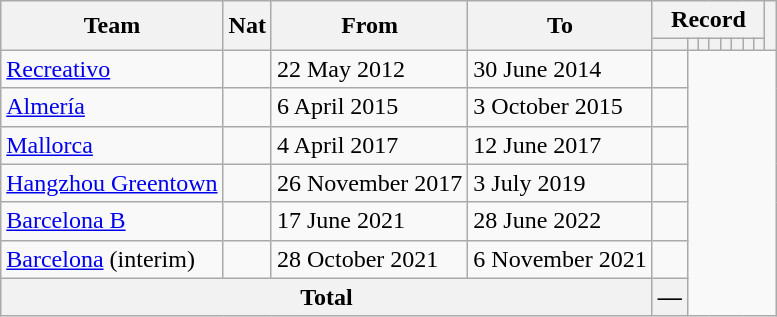<table class="wikitable" style="text-align:center">
<tr>
<th rowspan="2">Team</th>
<th rowspan="2">Nat</th>
<th rowspan="2">From</th>
<th rowspan="2">To</th>
<th colspan="8">Record</th>
<th rowspan=2></th>
</tr>
<tr>
<th></th>
<th></th>
<th></th>
<th></th>
<th></th>
<th></th>
<th></th>
<th></th>
</tr>
<tr>
<td align=left><a href='#'>Recreativo</a></td>
<td></td>
<td align=left>22 May 2012</td>
<td align=left>30 June 2014<br></td>
<td></td>
</tr>
<tr>
<td align=left><a href='#'>Almería</a></td>
<td></td>
<td align=left>6 April 2015</td>
<td align=left>3 October 2015<br></td>
<td></td>
</tr>
<tr>
<td align=left><a href='#'>Mallorca</a></td>
<td></td>
<td align=left>4 April 2017</td>
<td align=left>12 June 2017<br></td>
<td></td>
</tr>
<tr>
<td align=left><a href='#'>Hangzhou Greentown</a></td>
<td></td>
<td align=left>26 November 2017</td>
<td align=left>3 July 2019<br></td>
<td></td>
</tr>
<tr>
<td align=left><a href='#'>Barcelona B</a></td>
<td></td>
<td align=left>17 June 2021</td>
<td align=left>28 June 2022<br></td>
<td></td>
</tr>
<tr>
<td align=left><a href='#'>Barcelona</a> (interim)</td>
<td></td>
<td align=left>28 October 2021</td>
<td align=left>6 November 2021<br></td>
<td></td>
</tr>
<tr>
<th colspan="4">Total<br></th>
<th>—</th>
</tr>
</table>
